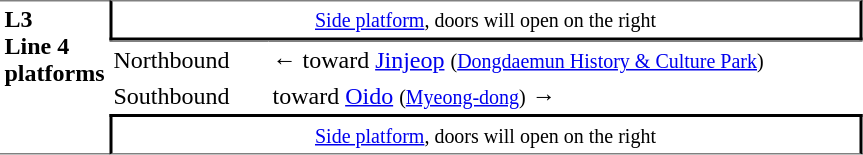<table table border=0 cellspacing=0 cellpadding=3>
<tr>
<td style="border-top:solid 1px gray;border-bottom:solid 1px gray;" width=50 rowspan=10 valign=top><strong>L3<br>Line 4 platforms</strong></td>
<td style="border-top:solid 1px gray;border-right:solid 2px black;border-left:solid 2px black;border-bottom:solid 2px black;text-align:center;" colspan=2><small><a href='#'>Side platform</a>, doors will open on the right</small></td>
</tr>
<tr>
<td style="border-bottom:solid 0px gray;border-top:solid 1px gray;" width=100>Northbound</td>
<td style="border-bottom:solid 0px gray;border-top:solid 1px gray;" width=390>←  toward <a href='#'>Jinjeop</a> <small>(<a href='#'>Dongdaemun History & Culture Park</a>)</small></td>
</tr>
<tr>
<td>Southbound</td>
<td>  toward <a href='#'>Oido</a> <small>(<a href='#'>Myeong-dong</a>)</small> →</td>
</tr>
<tr>
<td style="border-top:solid 2px black;border-right:solid 2px black;border-left:solid 2px black;border-bottom:solid 1px gray;text-align:center;" colspan=2><small><a href='#'>Side platform</a>, doors will open on the right</small></td>
</tr>
</table>
